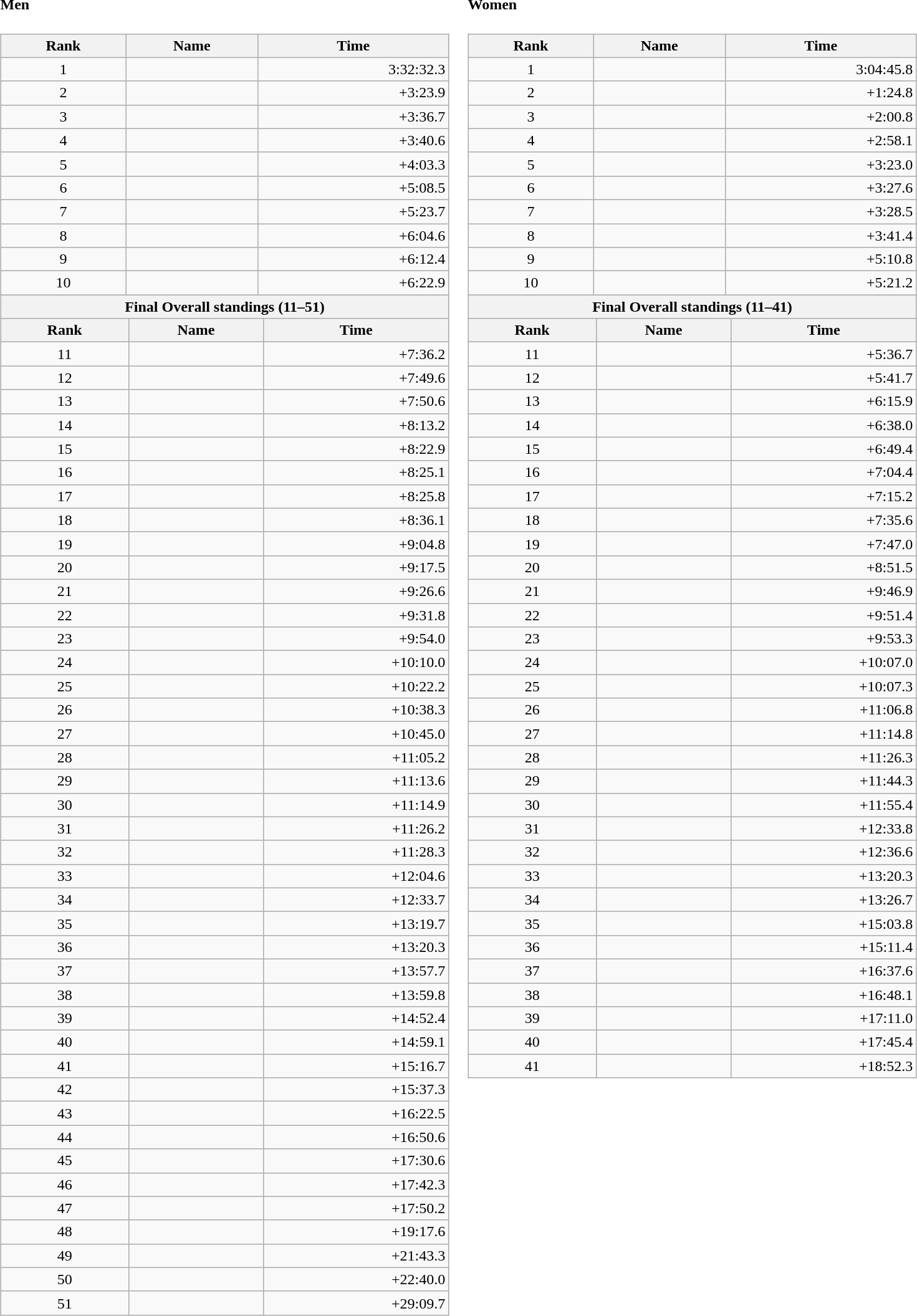<table border="0">
<tr>
<td valign="top"><br><h4>Men</h4><table class="wikitable" style="width:30em; margin-bottom:0">
<tr>
<th>Rank</th>
<th>Name</th>
<th>Time</th>
</tr>
<tr>
<td style="text-align:center;">1</td>
<td></td>
<td align="right">3:32:32.3</td>
</tr>
<tr>
<td style="text-align:center;">2</td>
<td></td>
<td align="right">+3:23.9</td>
</tr>
<tr>
<td style="text-align:center;">3</td>
<td></td>
<td align="right">+3:36.7</td>
</tr>
<tr>
<td style="text-align:center;">4</td>
<td></td>
<td align="right">+3:40.6</td>
</tr>
<tr>
<td style="text-align:center;">5</td>
<td></td>
<td align="right">+4:03.3</td>
</tr>
<tr>
<td style="text-align:center;">6</td>
<td></td>
<td align="right">+5:08.5</td>
</tr>
<tr>
<td style="text-align:center;">7</td>
<td></td>
<td align="right">+5:23.7</td>
</tr>
<tr>
<td style="text-align:center;">8</td>
<td></td>
<td align="right">+6:04.6</td>
</tr>
<tr>
<td style="text-align:center;">9</td>
<td></td>
<td align="right">+6:12.4</td>
</tr>
<tr>
<td style="text-align:center;">10</td>
<td></td>
<td align="right">+6:22.9</td>
</tr>
</table>
<table class="collapsible collapsed wikitable" style="width:30em; margin-top:-1px">
<tr>
<th scope="col" colspan="3">Final Overall standings (11–51)</th>
</tr>
<tr>
<th scope="col">Rank</th>
<th scope="col">Name</th>
<th scope="col">Time</th>
</tr>
<tr>
<td style="text-align:center;">11</td>
<td></td>
<td align="right">+7:36.2</td>
</tr>
<tr>
<td style="text-align:center;">12</td>
<td></td>
<td align="right">+7:49.6</td>
</tr>
<tr>
<td style="text-align:center;">13</td>
<td></td>
<td align="right">+7:50.6</td>
</tr>
<tr>
<td style="text-align:center;">14</td>
<td></td>
<td align="right">+8:13.2</td>
</tr>
<tr>
<td style="text-align:center;">15</td>
<td></td>
<td align="right">+8:22.9</td>
</tr>
<tr>
<td style="text-align:center;">16</td>
<td></td>
<td align="right">+8:25.1</td>
</tr>
<tr>
<td style="text-align:center;">17</td>
<td></td>
<td align="right">+8:25.8</td>
</tr>
<tr>
<td style="text-align:center;">18</td>
<td></td>
<td align="right">+8:36.1</td>
</tr>
<tr>
<td style="text-align:center;">19</td>
<td></td>
<td align="right">+9:04.8</td>
</tr>
<tr>
<td style="text-align:center;">20</td>
<td></td>
<td align="right">+9:17.5</td>
</tr>
<tr>
<td style="text-align:center;">21</td>
<td></td>
<td align="right">+9:26.6</td>
</tr>
<tr>
<td style="text-align:center;">22</td>
<td></td>
<td align="right">+9:31.8</td>
</tr>
<tr>
<td style="text-align:center;">23</td>
<td></td>
<td align="right">+9:54.0</td>
</tr>
<tr>
<td style="text-align:center;">24</td>
<td></td>
<td align="right">+10:10.0</td>
</tr>
<tr>
<td style="text-align:center;">25</td>
<td></td>
<td align="right">+10:22.2</td>
</tr>
<tr>
<td style="text-align:center;">26</td>
<td></td>
<td align="right">+10:38.3</td>
</tr>
<tr>
<td style="text-align:center;">27</td>
<td></td>
<td align="right">+10:45.0</td>
</tr>
<tr>
<td style="text-align:center;">28</td>
<td></td>
<td align="right">+11:05.2</td>
</tr>
<tr>
<td style="text-align:center;">29</td>
<td></td>
<td align="right">+11:13.6</td>
</tr>
<tr>
<td style="text-align:center;">30</td>
<td></td>
<td align="right">+11:14.9</td>
</tr>
<tr>
<td style="text-align:center;">31</td>
<td></td>
<td align="right">+11:26.2</td>
</tr>
<tr>
<td style="text-align:center;">32</td>
<td></td>
<td align="right">+11:28.3</td>
</tr>
<tr>
<td style="text-align:center;">33</td>
<td></td>
<td align="right">+12:04.6</td>
</tr>
<tr>
<td style="text-align:center;">34</td>
<td></td>
<td align="right">+12:33.7</td>
</tr>
<tr>
<td style="text-align:center;">35</td>
<td></td>
<td align="right">+13:19.7</td>
</tr>
<tr>
<td style="text-align:center;">36</td>
<td></td>
<td align="right">+13:20.3</td>
</tr>
<tr>
<td style="text-align:center;">37</td>
<td></td>
<td align="right">+13:57.7</td>
</tr>
<tr>
<td style="text-align:center;">38</td>
<td></td>
<td align="right">+13:59.8</td>
</tr>
<tr>
<td style="text-align:center;">39</td>
<td></td>
<td align="right">+14:52.4</td>
</tr>
<tr>
<td style="text-align:center;">40</td>
<td></td>
<td align="right">+14:59.1</td>
</tr>
<tr>
<td style="text-align:center;">41</td>
<td></td>
<td align="right">+15:16.7</td>
</tr>
<tr>
<td style="text-align:center;">42</td>
<td></td>
<td align="right">+15:37.3</td>
</tr>
<tr>
<td style="text-align:center;">43</td>
<td></td>
<td align="right">+16:22.5</td>
</tr>
<tr>
<td style="text-align:center;">44</td>
<td></td>
<td align="right">+16:50.6</td>
</tr>
<tr>
<td style="text-align:center;">45</td>
<td></td>
<td align="right">+17:30.6</td>
</tr>
<tr>
<td style="text-align:center;">46</td>
<td></td>
<td align="right">+17:42.3</td>
</tr>
<tr>
<td style="text-align:center;">47</td>
<td></td>
<td align="right">+17:50.2</td>
</tr>
<tr>
<td style="text-align:center;">48</td>
<td></td>
<td align="right">+19:17.6</td>
</tr>
<tr>
<td style="text-align:center;">49</td>
<td></td>
<td align="right">+21:43.3</td>
</tr>
<tr>
<td style="text-align:center;">50</td>
<td></td>
<td align="right">+22:40.0</td>
</tr>
<tr>
<td style="text-align:center;">51</td>
<td></td>
<td align="right">+29:09.7</td>
</tr>
</table>
</td>
<td valign="top"><br><h4>Women</h4><table class="wikitable" style="width:30em; margin-bottom:0">
<tr>
<th>Rank</th>
<th>Name</th>
<th>Time</th>
</tr>
<tr>
<td style="text-align:center;">1</td>
<td></td>
<td align="right">3:04:45.8</td>
</tr>
<tr>
<td style="text-align:center;">2</td>
<td></td>
<td align="right">+1:24.8</td>
</tr>
<tr>
<td style="text-align:center;">3</td>
<td></td>
<td align="right">+2:00.8</td>
</tr>
<tr>
<td style="text-align:center;">4</td>
<td></td>
<td align="right">+2:58.1</td>
</tr>
<tr>
<td style="text-align:center;">5</td>
<td></td>
<td align="right">+3:23.0</td>
</tr>
<tr>
<td style="text-align:center;">6</td>
<td></td>
<td align="right">+3:27.6</td>
</tr>
<tr>
<td style="text-align:center;">7</td>
<td></td>
<td align="right">+3:28.5</td>
</tr>
<tr>
<td style="text-align:center;">8</td>
<td></td>
<td align="right">+3:41.4</td>
</tr>
<tr>
<td style="text-align:center;">9</td>
<td></td>
<td align="right">+5:10.8</td>
</tr>
<tr>
<td style="text-align:center;">10</td>
<td></td>
<td align="right">+5:21.2</td>
</tr>
</table>
<table class="collapsible collapsed wikitable" style="width:30em; margin-top:-1px">
<tr>
<th scope="col" colspan="3">Final Overall standings (11–41)</th>
</tr>
<tr>
<th scope="col">Rank</th>
<th scope="col">Name</th>
<th scope="col">Time</th>
</tr>
<tr>
<td style="text-align:center;">11</td>
<td></td>
<td align="right">+5:36.7</td>
</tr>
<tr>
<td style="text-align:center;">12</td>
<td></td>
<td align="right">+5:41.7</td>
</tr>
<tr>
<td style="text-align:center;">13</td>
<td></td>
<td align="right">+6:15.9</td>
</tr>
<tr>
<td style="text-align:center;">14</td>
<td></td>
<td align="right">+6:38.0</td>
</tr>
<tr>
<td style="text-align:center;">15</td>
<td></td>
<td align="right">+6:49.4</td>
</tr>
<tr>
<td style="text-align:center;">16</td>
<td></td>
<td align="right">+7:04.4</td>
</tr>
<tr>
<td style="text-align:center;">17</td>
<td></td>
<td align="right">+7:15.2</td>
</tr>
<tr>
<td style="text-align:center;">18</td>
<td></td>
<td align="right">+7:35.6</td>
</tr>
<tr>
<td style="text-align:center;">19</td>
<td></td>
<td align="right">+7:47.0</td>
</tr>
<tr>
<td style="text-align:center;">20</td>
<td></td>
<td align="right">+8:51.5</td>
</tr>
<tr>
<td style="text-align:center;">21</td>
<td></td>
<td align="right">+9:46.9</td>
</tr>
<tr>
<td style="text-align:center;">22</td>
<td></td>
<td align="right">+9:51.4</td>
</tr>
<tr>
<td style="text-align:center;">23</td>
<td></td>
<td align="right">+9:53.3</td>
</tr>
<tr>
<td style="text-align:center;">24</td>
<td></td>
<td align="right">+10:07.0</td>
</tr>
<tr>
<td style="text-align:center;">25</td>
<td></td>
<td align="right">+10:07.3</td>
</tr>
<tr>
<td style="text-align:center;">26</td>
<td></td>
<td align="right">+11:06.8</td>
</tr>
<tr>
<td style="text-align:center;">27</td>
<td></td>
<td align="right">+11:14.8</td>
</tr>
<tr>
<td style="text-align:center;">28</td>
<td></td>
<td align="right">+11:26.3</td>
</tr>
<tr>
<td style="text-align:center;">29</td>
<td></td>
<td align="right">+11:44.3</td>
</tr>
<tr>
<td style="text-align:center;">30</td>
<td></td>
<td align="right">+11:55.4</td>
</tr>
<tr>
<td style="text-align:center;">31</td>
<td></td>
<td align="right">+12:33.8</td>
</tr>
<tr>
<td style="text-align:center;">32</td>
<td></td>
<td align="right">+12:36.6</td>
</tr>
<tr>
<td style="text-align:center;">33</td>
<td></td>
<td align="right">+13:20.3</td>
</tr>
<tr>
<td style="text-align:center;">34</td>
<td></td>
<td align="right">+13:26.7</td>
</tr>
<tr>
<td style="text-align:center;">35</td>
<td></td>
<td align="right">+15:03.8</td>
</tr>
<tr>
<td style="text-align:center;">36</td>
<td></td>
<td align="right">+15:11.4</td>
</tr>
<tr>
<td style="text-align:center;">37</td>
<td></td>
<td align="right">+16:37.6</td>
</tr>
<tr>
<td style="text-align:center;">38</td>
<td></td>
<td align="right">+16:48.1</td>
</tr>
<tr>
<td style="text-align:center;">39</td>
<td></td>
<td align="right">+17:11.0</td>
</tr>
<tr>
<td style="text-align:center;">40</td>
<td></td>
<td align="right">+17:45.4</td>
</tr>
<tr>
<td style="text-align:center;">41</td>
<td></td>
<td align="right">+18:52.3</td>
</tr>
</table>
</td>
</tr>
</table>
